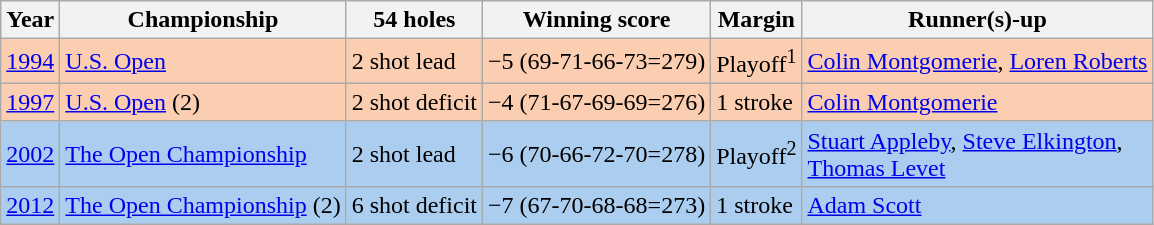<table class="wikitable">
<tr>
<th>Year</th>
<th>Championship</th>
<th>54 holes</th>
<th>Winning score</th>
<th>Margin</th>
<th>Runner(s)-up</th>
</tr>
<tr style="background:#fbceb1;">
<td><a href='#'>1994</a></td>
<td><a href='#'>U.S. Open</a></td>
<td>2 shot lead</td>
<td>−5 (69-71-66-73=279)</td>
<td>Playoff<sup>1</sup></td>
<td> <a href='#'>Colin Montgomerie</a>,  <a href='#'>Loren Roberts</a></td>
</tr>
<tr style="background:#fbceb1;">
<td><a href='#'>1997</a></td>
<td><a href='#'>U.S. Open</a> (2)</td>
<td>2 shot deficit</td>
<td>−4 (71-67-69-69=276)</td>
<td>1 stroke</td>
<td> <a href='#'>Colin Montgomerie</a></td>
</tr>
<tr style="background:#abcdef;">
<td><a href='#'>2002</a></td>
<td><a href='#'>The Open Championship</a></td>
<td>2 shot lead</td>
<td>−6 (70-66-72-70=278)</td>
<td>Playoff<sup>2</sup></td>
<td> <a href='#'>Stuart Appleby</a>,  <a href='#'>Steve Elkington</a>,<br> <a href='#'>Thomas Levet</a></td>
</tr>
<tr style="background:#abcdef;">
<td><a href='#'>2012</a></td>
<td><a href='#'>The Open Championship</a> (2)</td>
<td>6 shot deficit</td>
<td>−7 (67-70-68-68=273)</td>
<td>1 stroke</td>
<td> <a href='#'>Adam Scott</a></td>
</tr>
</table>
